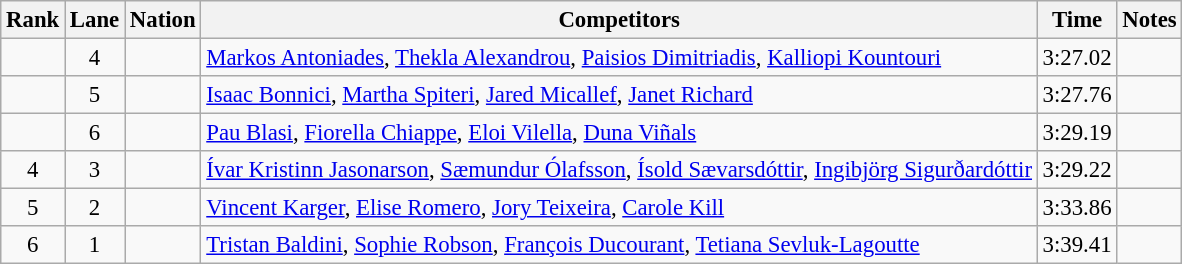<table class="wikitable sortable" style="text-align:center; font-size:95%">
<tr>
<th>Rank</th>
<th>Lane</th>
<th>Nation</th>
<th>Competitors</th>
<th>Time</th>
<th>Notes</th>
</tr>
<tr>
<td></td>
<td>4</td>
<td align=left></td>
<td align=left><a href='#'>Markos Antoniades</a>, <a href='#'>Thekla Alexandrou</a>, <a href='#'>Paisios Dimitriadis</a>, <a href='#'>Kalliopi Kountouri</a></td>
<td>3:27.02</td>
<td></td>
</tr>
<tr>
<td></td>
<td>5</td>
<td align=left></td>
<td align=left><a href='#'>Isaac Bonnici</a>, <a href='#'>Martha Spiteri</a>, <a href='#'>Jared Micallef</a>, <a href='#'>Janet Richard</a></td>
<td>3:27.76</td>
<td></td>
</tr>
<tr>
<td></td>
<td>6</td>
<td align=left></td>
<td align=left><a href='#'>Pau Blasi</a>, <a href='#'>Fiorella Chiappe</a>, <a href='#'>Eloi Vilella</a>, <a href='#'>Duna Viñals</a></td>
<td>3:29.19</td>
<td></td>
</tr>
<tr>
<td>4</td>
<td>3</td>
<td align=left></td>
<td align=left><a href='#'>Ívar Kristinn Jasonarson</a>, <a href='#'>Sæmundur Ólafsson</a>, <a href='#'>Ísold Sævarsdóttir</a>, <a href='#'>Ingibjörg Sigurðardóttir</a></td>
<td>3:29.22</td>
<td></td>
</tr>
<tr>
<td>5</td>
<td>2</td>
<td align=left></td>
<td align=left><a href='#'>Vincent Karger</a>, <a href='#'>Elise Romero</a>, <a href='#'>Jory Teixeira</a>, <a href='#'>Carole Kill</a></td>
<td>3:33.86</td>
<td></td>
</tr>
<tr>
<td>6</td>
<td>1</td>
<td align=left></td>
<td align=left><a href='#'>Tristan Baldini</a>, <a href='#'>Sophie Robson</a>, <a href='#'>François Ducourant</a>, <a href='#'>Tetiana Sevluk-Lagoutte</a></td>
<td>3:39.41</td>
<td></td>
</tr>
</table>
